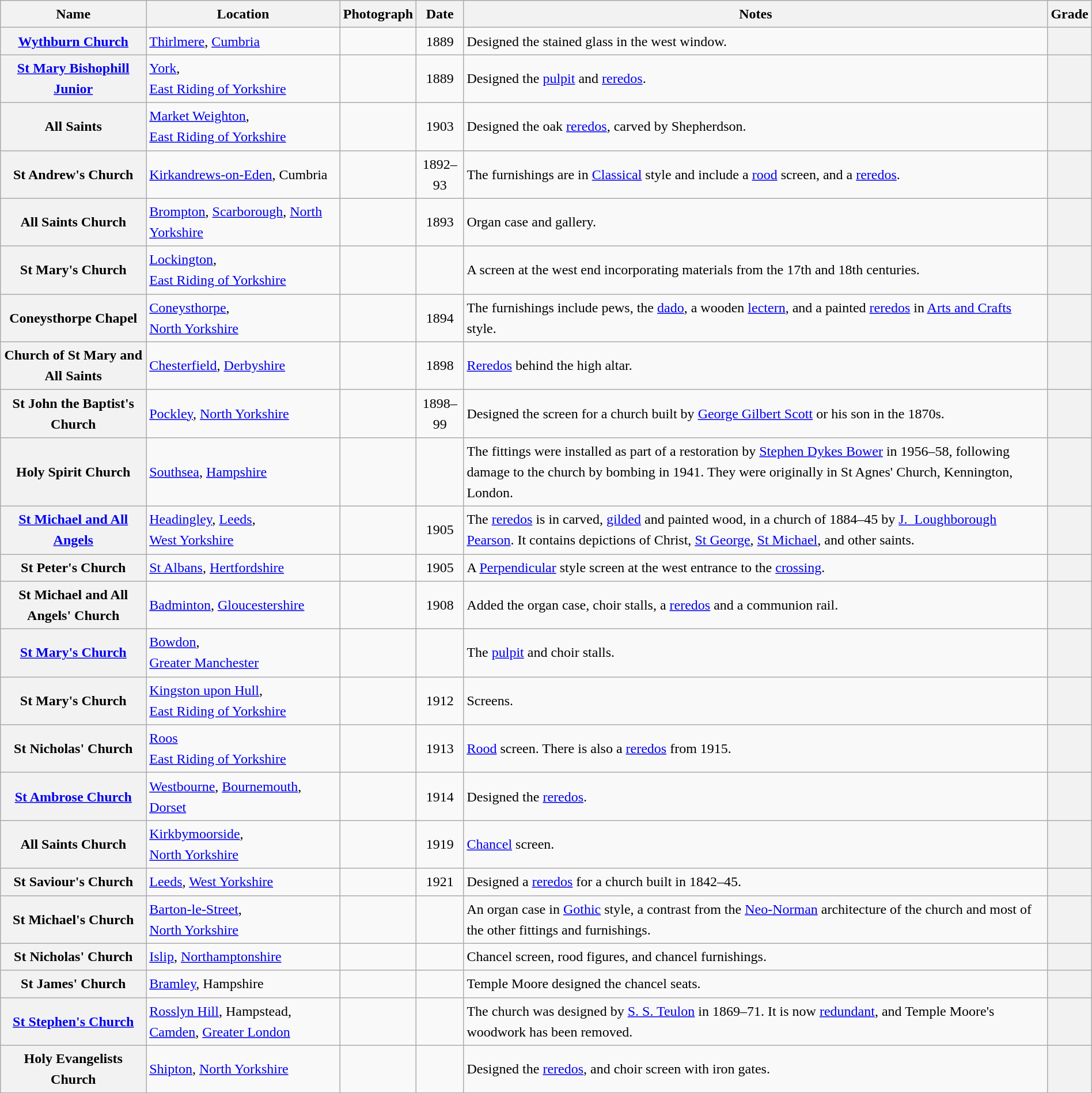<table class="wikitable sortable plainrowheaders" style="width:100%;border:0px;text-align:left;line-height:150%;">
<tr>
<th style="col" style="width:120px">Name</th>
<th style="col" style="width:150px">Location</th>
<th style="col" style="width:100px" class="unsortable">Photograph</th>
<th style="col" style="width:80px">Date</th>
<th scope="col" class="unsortable">Notes</th>
<th style="col" style="width:24px">Grade</th>
</tr>
<tr>
<th scope="row"><a href='#'>Wythburn Church</a></th>
<td><a href='#'>Thirlmere</a>, <a href='#'>Cumbria</a><br><small></small></td>
<td></td>
<td align="center">1889</td>
<td>Designed the stained glass in the west window.</td>
<th></th>
</tr>
<tr>
<th scope="row"><a href='#'>St Mary Bishophill Junior</a></th>
<td><a href='#'>York</a>,<br><a href='#'>East Riding of Yorkshire</a><br><small></small></td>
<td></td>
<td align="center">1889</td>
<td>Designed the <a href='#'>pulpit</a> and <a href='#'>reredos</a>.</td>
<th></th>
</tr>
<tr>
<th scope="row">All Saints</th>
<td><a href='#'>Market Weighton</a>,<br><a href='#'>East Riding of Yorkshire</a><br><small></small></td>
<td></td>
<td align="center">1903</td>
<td>Designed the oak <a href='#'>reredos</a>, carved by Shepherdson.</td>
<th></th>
</tr>
<tr>
<th scope="row">St Andrew's Church</th>
<td><a href='#'>Kirkandrews-on-Eden</a>, Cumbria<br><small></small></td>
<td></td>
<td align="center">1892–93</td>
<td>The furnishings are in <a href='#'>Classical</a> style and include a <a href='#'>rood</a> screen, and a <a href='#'>reredos</a>.</td>
<th></th>
</tr>
<tr>
<th scope="row">All Saints Church</th>
<td><a href='#'>Brompton</a>, <a href='#'>Scarborough</a>, <a href='#'>North Yorkshire</a><br><small></small></td>
<td></td>
<td align="center">1893</td>
<td>Organ case and gallery.</td>
<th></th>
</tr>
<tr>
<th scope="row">St Mary's Church</th>
<td><a href='#'>Lockington</a>,<br><a href='#'>East Riding of Yorkshire</a><br><small></small></td>
<td></td>
<td align="center"></td>
<td>A screen at the west end incorporating materials from the 17th and 18th centuries.</td>
<th></th>
</tr>
<tr>
<th scope="row">Coneysthorpe Chapel</th>
<td><a href='#'>Coneysthorpe</a>,<br><a href='#'>North Yorkshire</a><br><small></small></td>
<td></td>
<td align="center">1894</td>
<td>The furnishings include pews, the <a href='#'>dado</a>, a wooden <a href='#'>lectern</a>, and a painted <a href='#'>reredos</a> in <a href='#'>Arts and Crafts</a> style.</td>
<th></th>
</tr>
<tr>
<th scope="row">Church of St Mary and All Saints</th>
<td><a href='#'>Chesterfield</a>, <a href='#'>Derbyshire</a><br><small></small></td>
<td></td>
<td align="center">1898</td>
<td><a href='#'>Reredos</a> behind the high altar.</td>
<th></th>
</tr>
<tr>
<th scope="row">St John the Baptist's Church</th>
<td><a href='#'>Pockley</a>, <a href='#'>North Yorkshire</a><br><small></small></td>
<td></td>
<td align="center">1898–99</td>
<td>Designed the screen for a church built by <a href='#'>George Gilbert Scott</a> or his son in the 1870s.</td>
<th></th>
</tr>
<tr>
<th scope="row">Holy Spirit Church</th>
<td><a href='#'>Southsea</a>, <a href='#'>Hampshire</a><br><small></small></td>
<td></td>
<td align="center"></td>
<td>The fittings were installed as part of a restoration by <a href='#'>Stephen Dykes Bower</a> in 1956–58, following damage to the church by bombing in 1941.  They were originally in St Agnes' Church, Kennington, London.</td>
<th></th>
</tr>
<tr>
<th scope="row"><a href='#'>St Michael and All Angels</a></th>
<td><a href='#'>Headingley</a>, <a href='#'>Leeds</a>,<br><a href='#'>West Yorkshire</a><br><small></small></td>
<td></td>
<td align="center">1905</td>
<td>The <a href='#'>reredos</a> is in carved, <a href='#'>gilded</a> and painted wood, in a church of 1884–45 by <a href='#'>J.  Loughborough Pearson</a>.  It contains depictions of Christ, <a href='#'>St George</a>, <a href='#'>St Michael</a>, and other saints.</td>
<th></th>
</tr>
<tr>
<th scope="row">St Peter's Church</th>
<td><a href='#'>St Albans</a>, <a href='#'>Hertfordshire</a><br><small></small></td>
<td></td>
<td align="center">1905</td>
<td>A <a href='#'>Perpendicular</a> style screen at the west entrance to the <a href='#'>crossing</a>.</td>
<th></th>
</tr>
<tr>
<th scope="row">St Michael and All Angels' Church</th>
<td><a href='#'>Badminton</a>, <a href='#'>Gloucestershire</a><br><small></small></td>
<td></td>
<td align="center">1908</td>
<td>Added the organ case, choir stalls, a <a href='#'>reredos</a> and a communion rail.</td>
<th></th>
</tr>
<tr>
<th scope="row"><a href='#'>St Mary's Church</a></th>
<td><a href='#'>Bowdon</a>,<br><a href='#'>Greater Manchester</a><br><small></small></td>
<td></td>
<td align="center"></td>
<td>The <a href='#'>pulpit</a> and choir stalls.</td>
<th></th>
</tr>
<tr>
<th scope="row">St Mary's Church</th>
<td><a href='#'>Kingston upon Hull</a>,<br><a href='#'>East Riding of Yorkshire</a><br><small></small></td>
<td></td>
<td align="center">1912</td>
<td>Screens.</td>
<th></th>
</tr>
<tr>
<th scope="row">St Nicholas' Church</th>
<td><a href='#'>Roos</a><br><a href='#'>East Riding of Yorkshire</a><br><small></small></td>
<td></td>
<td align="center">1913</td>
<td><a href='#'>Rood</a> screen.  There is also a <a href='#'>reredos</a> from 1915.</td>
<th></th>
</tr>
<tr>
<th scope="row"><a href='#'>St Ambrose Church</a></th>
<td><a href='#'>Westbourne</a>, <a href='#'>Bournemouth</a>, <a href='#'>Dorset</a><br><small></small></td>
<td></td>
<td align="center">1914</td>
<td>Designed the <a href='#'>reredos</a>.</td>
<th></th>
</tr>
<tr>
<th scope="row">All Saints Church</th>
<td><a href='#'>Kirkbymoorside</a>,<br><a href='#'>North Yorkshire</a><br><small></small></td>
<td></td>
<td align="center">1919</td>
<td><a href='#'>Chancel</a> screen.</td>
<th></th>
</tr>
<tr>
<th scope="row">St Saviour's Church</th>
<td><a href='#'>Leeds</a>, <a href='#'>West Yorkshire</a><br><small></small></td>
<td></td>
<td align="center">1921</td>
<td>Designed a <a href='#'>reredos</a> for a church built in 1842–45.</td>
<th></th>
</tr>
<tr>
<th scope="row">St Michael's Church</th>
<td><a href='#'>Barton-le-Street</a>,<br><a href='#'>North Yorkshire</a><br><small></small></td>
<td></td>
<td align="center"></td>
<td>An organ case in <a href='#'>Gothic</a> style, a contrast from the <a href='#'>Neo-Norman</a> architecture of the church and most of the other fittings and furnishings.</td>
<th></th>
</tr>
<tr>
<th scope="row">St Nicholas' Church</th>
<td><a href='#'>Islip</a>, <a href='#'>Northamptonshire</a><br><small></small></td>
<td></td>
<td align="center"></td>
<td>Chancel screen, rood figures, and chancel furnishings.</td>
<th></th>
</tr>
<tr>
<th scope="row">St James' Church</th>
<td><a href='#'>Bramley</a>, Hampshire<br><small></small></td>
<td></td>
<td align="center"></td>
<td>Temple Moore designed the chancel seats.</td>
<th></th>
</tr>
<tr>
<th scope="row"><a href='#'>St Stephen's Church</a></th>
<td><a href='#'>Rosslyn Hill</a>, Hampstead, <a href='#'>Camden</a>, <a href='#'>Greater London</a><br><small></small></td>
<td></td>
<td align="center"></td>
<td>The church was designed by <a href='#'>S. S. Teulon</a> in 1869–71.  It is now <a href='#'>redundant</a>, and Temple Moore's woodwork has been removed.</td>
<th></th>
</tr>
<tr>
<th scope="row">Holy Evangelists Church</th>
<td><a href='#'>Shipton</a>, <a href='#'>North Yorkshire</a><br><small></small></td>
<td></td>
<td align="center"></td>
<td>Designed the <a href='#'>reredos</a>, and choir screen with iron gates.</td>
<th></th>
</tr>
<tr>
</tr>
</table>
